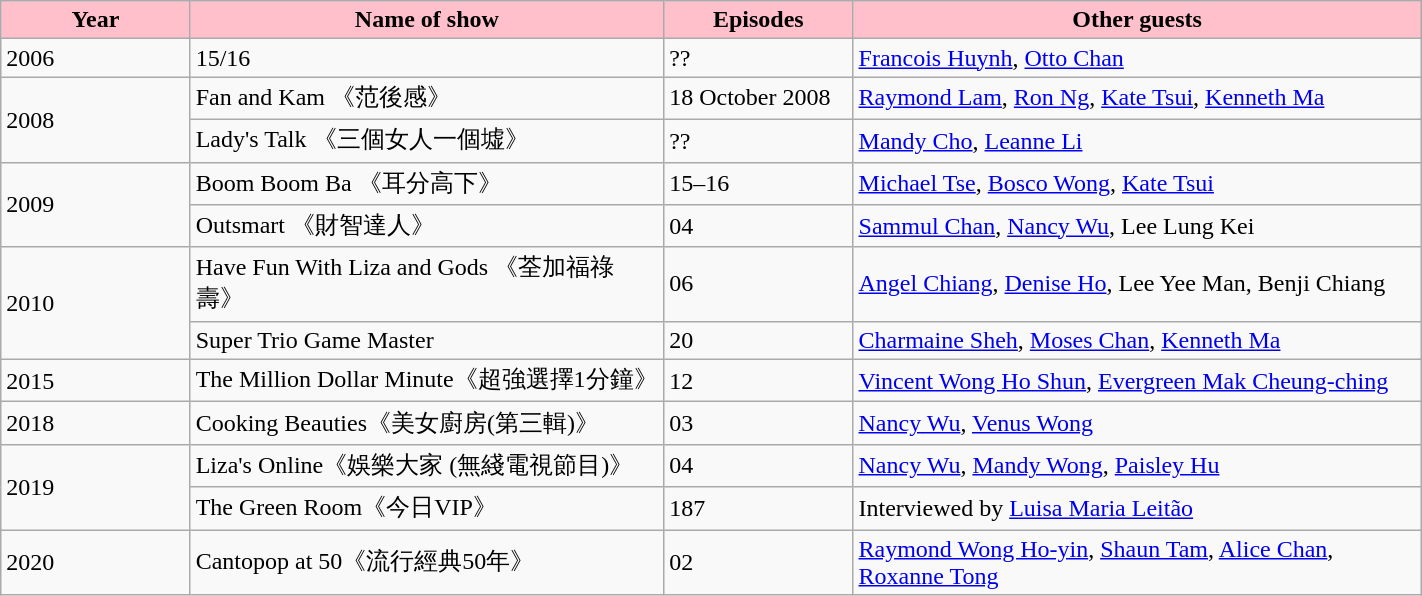<table class="wikitable" width="75%">
<tr style="background:pink; color:black" align=center>
<td style="width:10%"><strong>Year</strong></td>
<td style="width:25%"><strong>Name of show</strong></td>
<td style="width:10%"><strong>Episodes</strong></td>
<td style="width:30%"><strong>Other guests</strong></td>
</tr>
<tr>
<td>2006</td>
<td>15/16</td>
<td>??</td>
<td><a href='#'>Francois Huynh</a>, <a href='#'>Otto Chan</a></td>
</tr>
<tr>
<td rowspan="2">2008</td>
<td>Fan and Kam 《范後感》</td>
<td>18 October 2008</td>
<td><a href='#'>Raymond Lam</a>, <a href='#'>Ron Ng</a>, <a href='#'>Kate Tsui</a>, <a href='#'>Kenneth Ma</a></td>
</tr>
<tr>
<td>Lady's Talk 《三個女人一個墟》</td>
<td>??</td>
<td><a href='#'>Mandy Cho</a>, <a href='#'>Leanne Li</a></td>
</tr>
<tr>
<td rowspan="2">2009</td>
<td>Boom Boom Ba 《耳分高下》</td>
<td>15–16</td>
<td><a href='#'>Michael Tse</a>, <a href='#'>Bosco Wong</a>, <a href='#'>Kate Tsui</a></td>
</tr>
<tr>
<td>Outsmart 《財智達人》</td>
<td>04</td>
<td><a href='#'>Sammul Chan</a>, <a href='#'>Nancy Wu</a>, Lee Lung Kei</td>
</tr>
<tr>
<td rowspan="2">2010</td>
<td>Have Fun With Liza and Gods 《荃加福祿壽》</td>
<td>06</td>
<td><a href='#'>Angel Chiang</a>, <a href='#'>Denise Ho</a>, Lee Yee Man, Benji Chiang</td>
</tr>
<tr>
<td>Super Trio Game Master</td>
<td>20</td>
<td><a href='#'>Charmaine Sheh</a>, <a href='#'>Moses Chan</a>, <a href='#'>Kenneth Ma</a></td>
</tr>
<tr>
<td>2015</td>
<td>The Million Dollar Minute《超強選擇1分鐘》</td>
<td>12</td>
<td><a href='#'>Vincent Wong Ho Shun</a>, <a href='#'>Evergreen Mak Cheung-ching</a></td>
</tr>
<tr>
<td>2018</td>
<td>Cooking Beauties《美女廚房(第三輯)》</td>
<td>03</td>
<td><a href='#'>Nancy Wu</a>, <a href='#'>Venus Wong</a></td>
</tr>
<tr>
<td rowspan="2">2019</td>
<td>Liza's Online《娛樂大家 (無綫電視節目)》</td>
<td>04</td>
<td><a href='#'>Nancy Wu</a>, <a href='#'>Mandy Wong</a>, <a href='#'>Paisley Hu</a></td>
</tr>
<tr>
<td>The Green Room《今日VIP》</td>
<td>187</td>
<td>Interviewed by <a href='#'>Luisa Maria Leitão</a></td>
</tr>
<tr>
<td>2020</td>
<td>Cantopop at 50《流行經典50年》</td>
<td>02</td>
<td><a href='#'>Raymond Wong Ho-yin</a>, <a href='#'>Shaun Tam</a>, <a href='#'>Alice Chan</a>, <a href='#'>Roxanne Tong</a></td>
</tr>
</table>
